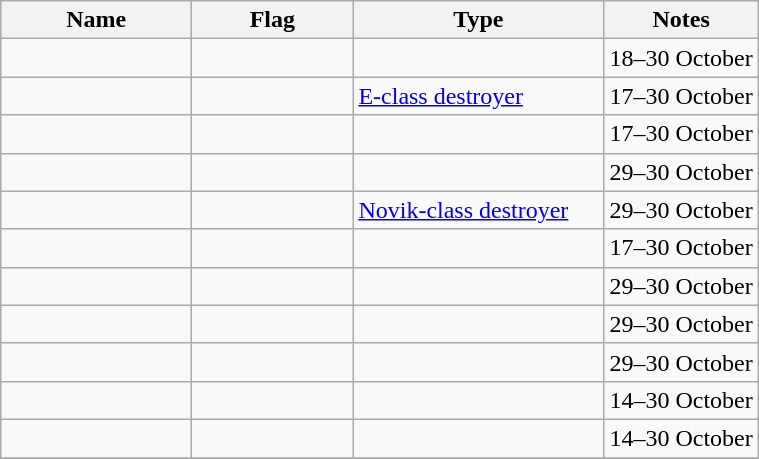<table class="wikitable sortable">
<tr>
<th scope="col" width="120px">Name</th>
<th scope="col" width="100px">Flag</th>
<th scope="col" width="160px">Type</th>
<th>Notes</th>
</tr>
<tr>
<td align="left"></td>
<td align="left"></td>
<td align="left"></td>
<td align="left">18–30 October</td>
</tr>
<tr>
<td align="left"></td>
<td align="left"></td>
<td align="left"><a href='#'>E-class destroyer</a></td>
<td align="left">17–30 October</td>
</tr>
<tr>
<td align="left"></td>
<td align="left"></td>
<td align="left"></td>
<td align="left">17–30 October</td>
</tr>
<tr>
<td align="left"></td>
<td align="left"></td>
<td align="left"></td>
<td align="left">29–30 October</td>
</tr>
<tr>
<td align="left"></td>
<td align="left"></td>
<td align="left"><a href='#'>Novik-class destroyer</a></td>
<td align="left">29–30 October</td>
</tr>
<tr>
<td align="left"></td>
<td align="left"></td>
<td align="left"></td>
<td align="left">17–30 October</td>
</tr>
<tr>
<td align="left"></td>
<td align="left"></td>
<td align="left"></td>
<td align="left">29–30 October</td>
</tr>
<tr>
<td align="left"></td>
<td align="left"></td>
<td align="left"></td>
<td align="left">29–30 October</td>
</tr>
<tr>
<td align="left"></td>
<td align="left"></td>
<td align="left"></td>
<td align="left">29–30 October</td>
</tr>
<tr>
<td align="left"></td>
<td align="left"></td>
<td align="left"></td>
<td align="left">14–30 October</td>
</tr>
<tr>
<td align="left"></td>
<td align="left"></td>
<td align="left"></td>
<td align="left">14–30 October</td>
</tr>
<tr>
</tr>
</table>
